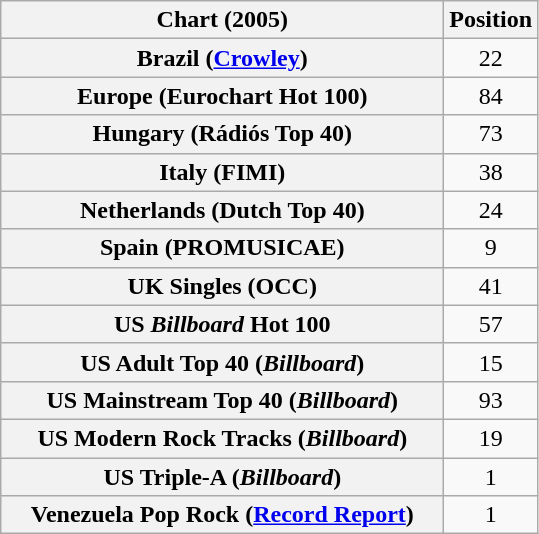<table class="wikitable sortable plainrowheaders" style="text-align:center">
<tr>
<th scope="col" style="width:18em;">Chart (2005)</th>
<th scope="col">Position</th>
</tr>
<tr>
<th scope="row">Brazil (<a href='#'>Crowley</a>)</th>
<td>22</td>
</tr>
<tr>
<th scope="row">Europe (Eurochart Hot 100)</th>
<td>84</td>
</tr>
<tr>
<th scope="row">Hungary (Rádiós Top 40)</th>
<td>73</td>
</tr>
<tr>
<th scope="row">Italy (FIMI)</th>
<td>38</td>
</tr>
<tr>
<th scope="row">Netherlands (Dutch Top 40)</th>
<td>24</td>
</tr>
<tr>
<th scope="row">Spain (PROMUSICAE)</th>
<td>9</td>
</tr>
<tr>
<th scope="row">UK Singles (OCC)</th>
<td>41</td>
</tr>
<tr>
<th scope="row">US <em>Billboard</em> Hot 100</th>
<td>57</td>
</tr>
<tr>
<th scope="row">US Adult Top 40 (<em>Billboard</em>)</th>
<td>15</td>
</tr>
<tr>
<th scope="row">US Mainstream Top 40 (<em>Billboard</em>)</th>
<td>93</td>
</tr>
<tr>
<th scope="row">US Modern Rock Tracks (<em>Billboard</em>)</th>
<td>19</td>
</tr>
<tr>
<th scope="row">US Triple-A (<em>Billboard</em>)</th>
<td>1</td>
</tr>
<tr>
<th scope="row">Venezuela Pop Rock (<a href='#'>Record Report</a>)</th>
<td>1</td>
</tr>
</table>
